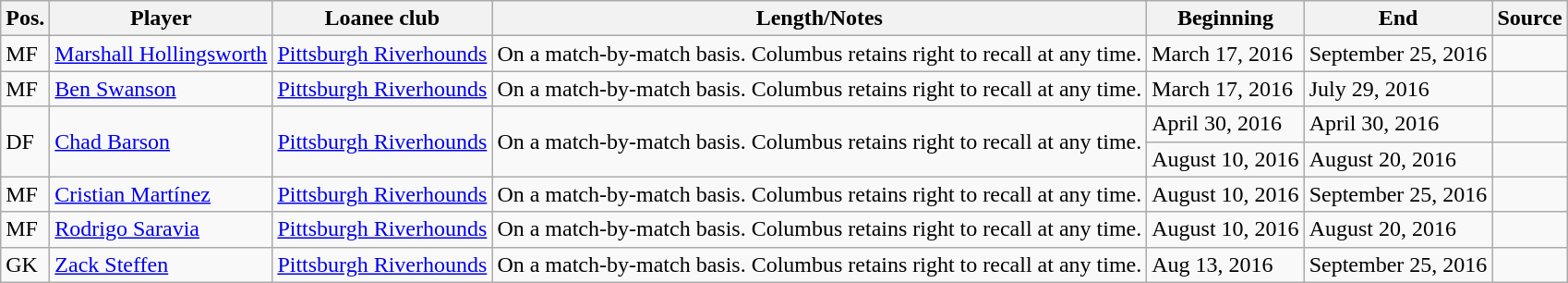<table class="wikitable sortable" style="text-align: left">
<tr>
<th><strong>Pos.</strong></th>
<th><strong>Player</strong></th>
<th><strong>Loanee club</strong></th>
<th><strong>Length/Notes</strong></th>
<th><strong>Beginning</strong></th>
<th><strong>End</strong></th>
<th><strong>Source</strong></th>
</tr>
<tr>
<td>MF</td>
<td> <a href='#'>Marshall Hollingsworth</a></td>
<td> <a href='#'>Pittsburgh Riverhounds</a></td>
<td>On a match-by-match basis. Columbus retains right to recall at any time.</td>
<td>March 17, 2016</td>
<td>September 25, 2016</td>
<td align=center></td>
</tr>
<tr>
<td>MF</td>
<td> <a href='#'>Ben Swanson</a></td>
<td> <a href='#'>Pittsburgh Riverhounds</a></td>
<td>On a match-by-match basis. Columbus retains right to recall at any time.</td>
<td>March 17, 2016</td>
<td>July 29, 2016</td>
<td align=center></td>
</tr>
<tr>
<td rowspan=2>DF</td>
<td rowspan=2> <a href='#'>Chad Barson</a></td>
<td rowspan=2> <a href='#'>Pittsburgh Riverhounds</a></td>
<td rowspan=2>On a match-by-match basis. Columbus retains right to recall at any time.</td>
<td>April 30, 2016</td>
<td>April 30, 2016</td>
<td align=center></td>
</tr>
<tr>
<td>August 10, 2016</td>
<td>August 20, 2016</td>
<td align=center></td>
</tr>
<tr>
<td>MF</td>
<td> <a href='#'>Cristian Martínez</a></td>
<td> <a href='#'>Pittsburgh Riverhounds</a></td>
<td>On a match-by-match basis. Columbus retains right to recall at any time.</td>
<td>August 10, 2016</td>
<td>September 25, 2016</td>
<td align=center></td>
</tr>
<tr>
<td>MF</td>
<td> <a href='#'>Rodrigo Saravia</a></td>
<td> <a href='#'>Pittsburgh Riverhounds</a></td>
<td>On a match-by-match basis. Columbus retains right to recall at any time.</td>
<td>August 10, 2016</td>
<td>August 20, 2016</td>
<td align=center></td>
</tr>
<tr>
<td>GK</td>
<td> <a href='#'>Zack Steffen</a></td>
<td> <a href='#'>Pittsburgh Riverhounds</a></td>
<td>On a match-by-match basis. Columbus retains right to recall at any time.</td>
<td>Aug 13, 2016</td>
<td>September 25, 2016</td>
<td align=center></td>
</tr>
</table>
